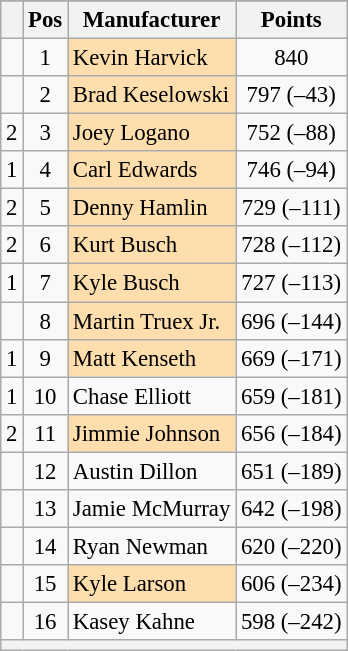<table class="wikitable" style="font-size:95%">
<tr>
</tr>
<tr>
<th></th>
<th>Pos</th>
<th>Manufacturer</th>
<th>Points</th>
</tr>
<tr>
<td align="left"></td>
<td style="text-align:center;">1</td>
<td style="background:#FFDEAD;">Kevin Harvick</td>
<td style="text-align:center;">840</td>
</tr>
<tr>
<td align="left"></td>
<td style="text-align:center;">2</td>
<td style="background:#FFDEAD;">Brad Keselowski</td>
<td style="text-align:center;">797 (–43)</td>
</tr>
<tr>
<td align="left"> 2</td>
<td style="text-align:center;">3</td>
<td style="background:#FFDEAD;">Joey Logano</td>
<td style="text-align:center;">752 (–88)</td>
</tr>
<tr>
<td align="left"> 1</td>
<td style="text-align:center;">4</td>
<td style="background:#FFDEAD;">Carl Edwards</td>
<td style="text-align:center;">746 (–94)</td>
</tr>
<tr>
<td align="left"> 2</td>
<td style="text-align:center;">5</td>
<td style="background:#FFDEAD;">Denny Hamlin</td>
<td style="text-align:center;">729 (–111)</td>
</tr>
<tr>
<td align="left"> 2</td>
<td style="text-align:center;">6</td>
<td style="background:#FFDEAD;">Kurt Busch</td>
<td style="text-align:center;">728 (–112)</td>
</tr>
<tr>
<td align="left"> 1</td>
<td style="text-align:center;">7</td>
<td style="background:#FFDEAD;">Kyle Busch</td>
<td style="text-align:center;">727 (–113)</td>
</tr>
<tr>
<td align="left"></td>
<td style="text-align:center;">8</td>
<td style="background:#FFDEAD;">Martin Truex Jr.</td>
<td style="text-align:center;">696 (–144)</td>
</tr>
<tr>
<td align="left"> 1</td>
<td style="text-align:center;">9</td>
<td style="background:#FFDEAD;">Matt Kenseth</td>
<td style="text-align:center;">669 (–171)</td>
</tr>
<tr>
<td align="left"> 1</td>
<td style="text-align:center;">10</td>
<td>Chase Elliott</td>
<td style="text-align:center;">659 (–181)</td>
</tr>
<tr>
<td align="left"> 2</td>
<td style="text-align:center;">11</td>
<td style="background:#FFDEAD;">Jimmie Johnson</td>
<td style="text-align:center;">656 (–184)</td>
</tr>
<tr>
<td align="left"></td>
<td style="text-align:center;">12</td>
<td>Austin Dillon</td>
<td style="text-align:center;">651 (–189)</td>
</tr>
<tr>
<td align="left"></td>
<td style="text-align:center;">13</td>
<td>Jamie McMurray</td>
<td style="text-align:center;">642 (–198)</td>
</tr>
<tr>
<td align="left"></td>
<td style="text-align:center;">14</td>
<td>Ryan Newman</td>
<td style="text-align:center;">620 (–220)</td>
</tr>
<tr>
<td align="left"></td>
<td style="text-align:center;">15</td>
<td style="background:#FFDEAD;">Kyle Larson</td>
<td style="text-align:center;">606 (–234)</td>
</tr>
<tr>
<td align="left"></td>
<td style="text-align:center;">16</td>
<td>Kasey Kahne</td>
<td style="text-align:center;">598 (–242)</td>
</tr>
<tr class="sortbottom">
<th colspan="9"></th>
</tr>
</table>
